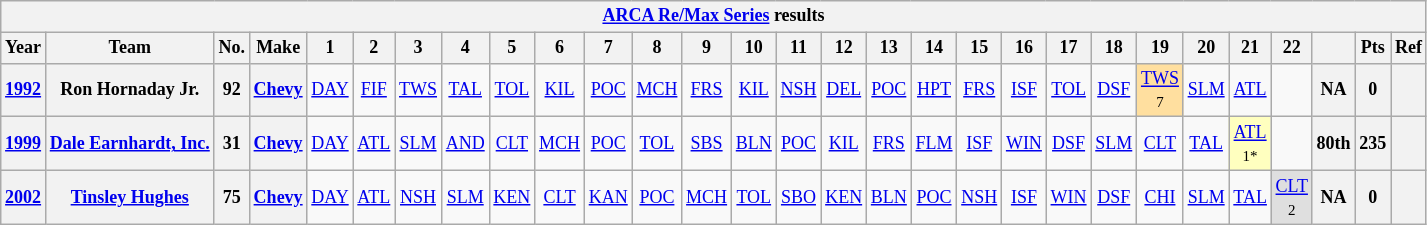<table class="wikitable" style="text-align:center; font-size:75%">
<tr>
<th colspan=29><a href='#'>ARCA Re/Max Series</a> results</th>
</tr>
<tr>
<th>Year</th>
<th>Team</th>
<th>No.</th>
<th>Make</th>
<th>1</th>
<th>2</th>
<th>3</th>
<th>4</th>
<th>5</th>
<th>6</th>
<th>7</th>
<th>8</th>
<th>9</th>
<th>10</th>
<th>11</th>
<th>12</th>
<th>13</th>
<th>14</th>
<th>15</th>
<th>16</th>
<th>17</th>
<th>18</th>
<th>19</th>
<th>20</th>
<th>21</th>
<th>22</th>
<th></th>
<th>Pts</th>
<th>Ref</th>
</tr>
<tr>
<th><a href='#'>1992</a></th>
<th>Ron Hornaday Jr.</th>
<th>92</th>
<th><a href='#'>Chevy</a></th>
<td><a href='#'>DAY</a></td>
<td><a href='#'>FIF</a></td>
<td><a href='#'>TWS</a></td>
<td><a href='#'>TAL</a></td>
<td><a href='#'>TOL</a></td>
<td><a href='#'>KIL</a></td>
<td><a href='#'>POC</a></td>
<td><a href='#'>MCH</a></td>
<td><a href='#'>FRS</a></td>
<td><a href='#'>KIL</a></td>
<td><a href='#'>NSH</a></td>
<td><a href='#'>DEL</a></td>
<td><a href='#'>POC</a></td>
<td><a href='#'>HPT</a></td>
<td><a href='#'>FRS</a></td>
<td><a href='#'>ISF</a></td>
<td><a href='#'>TOL</a></td>
<td><a href='#'>DSF</a></td>
<td style="background:#FFDF9F;"><a href='#'>TWS</a><br><small>7</small></td>
<td><a href='#'>SLM</a></td>
<td><a href='#'>ATL</a></td>
<td></td>
<th>NA</th>
<th>0</th>
<th></th>
</tr>
<tr>
<th><a href='#'>1999</a></th>
<th><a href='#'>Dale Earnhardt, Inc.</a></th>
<th>31</th>
<th><a href='#'>Chevy</a></th>
<td><a href='#'>DAY</a></td>
<td><a href='#'>ATL</a></td>
<td><a href='#'>SLM</a></td>
<td><a href='#'>AND</a></td>
<td><a href='#'>CLT</a></td>
<td><a href='#'>MCH</a></td>
<td><a href='#'>POC</a></td>
<td><a href='#'>TOL</a></td>
<td><a href='#'>SBS</a></td>
<td><a href='#'>BLN</a></td>
<td><a href='#'>POC</a></td>
<td><a href='#'>KIL</a></td>
<td><a href='#'>FRS</a></td>
<td><a href='#'>FLM</a></td>
<td><a href='#'>ISF</a></td>
<td><a href='#'>WIN</a></td>
<td><a href='#'>DSF</a></td>
<td><a href='#'>SLM</a></td>
<td><a href='#'>CLT</a></td>
<td><a href='#'>TAL</a></td>
<td style="background:#FFFFBF;"><a href='#'>ATL</a><br><small>1*</small></td>
<td></td>
<th>80th</th>
<th>235</th>
<th></th>
</tr>
<tr>
<th><a href='#'>2002</a></th>
<th><a href='#'>Tinsley Hughes</a></th>
<th>75</th>
<th><a href='#'>Chevy</a></th>
<td><a href='#'>DAY</a></td>
<td><a href='#'>ATL</a></td>
<td><a href='#'>NSH</a></td>
<td><a href='#'>SLM</a></td>
<td><a href='#'>KEN</a></td>
<td><a href='#'>CLT</a></td>
<td><a href='#'>KAN</a></td>
<td><a href='#'>POC</a></td>
<td><a href='#'>MCH</a></td>
<td><a href='#'>TOL</a></td>
<td><a href='#'>SBO</a></td>
<td><a href='#'>KEN</a></td>
<td><a href='#'>BLN</a></td>
<td><a href='#'>POC</a></td>
<td><a href='#'>NSH</a></td>
<td><a href='#'>ISF</a></td>
<td><a href='#'>WIN</a></td>
<td><a href='#'>DSF</a></td>
<td><a href='#'>CHI</a></td>
<td><a href='#'>SLM</a></td>
<td><a href='#'>TAL</a></td>
<td style="background:#DFDFDF;"><a href='#'>CLT</a><br><small>2</small></td>
<th>NA</th>
<th>0</th>
<th></th>
</tr>
</table>
